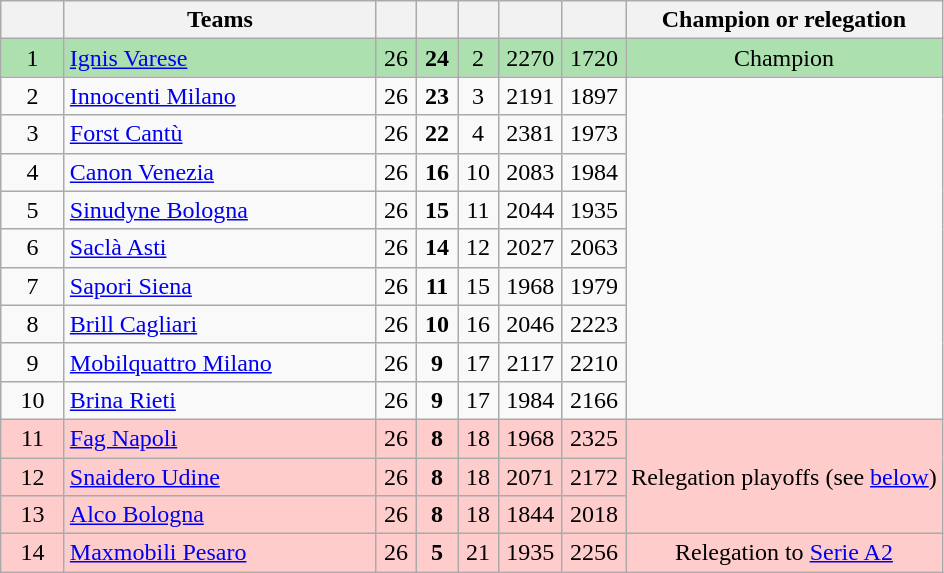<table class="wikitable" style="text-align: center;">
<tr>
<th width=35></th>
<th width=200>Teams</th>
<th width=20></th>
<th width=20></th>
<th width=20></th>
<th width=35></th>
<th width=35></th>
<th>Champion or relegation</th>
</tr>
<tr bgcolor=ACE1AF>
<td>1</td>
<td align="left"><a href='#'>Ignis Varese</a></td>
<td>26</td>
<td><strong>24</strong></td>
<td>2</td>
<td>2270</td>
<td>1720</td>
<td align="center">Champion</td>
</tr>
<tr>
<td>2</td>
<td align="left"><a href='#'>Innocenti Milano</a></td>
<td>26</td>
<td><strong>23</strong></td>
<td>3</td>
<td>2191</td>
<td>1897</td>
</tr>
<tr>
<td>3</td>
<td align="left"><a href='#'>Forst Cantù</a></td>
<td>26</td>
<td><strong>22</strong></td>
<td>4</td>
<td>2381</td>
<td>1973</td>
</tr>
<tr>
<td>4</td>
<td align="left"><a href='#'>Canon Venezia</a></td>
<td>26</td>
<td><strong>16</strong></td>
<td>10</td>
<td>2083</td>
<td>1984</td>
</tr>
<tr>
<td>5</td>
<td align="left"><a href='#'>Sinudyne Bologna</a></td>
<td>26</td>
<td><strong>15</strong></td>
<td>11</td>
<td>2044</td>
<td>1935</td>
</tr>
<tr>
<td>6</td>
<td align="left"><a href='#'>Saclà Asti</a></td>
<td>26</td>
<td><strong>14</strong></td>
<td>12</td>
<td>2027</td>
<td>2063</td>
</tr>
<tr>
<td>7</td>
<td align="left"><a href='#'>Sapori Siena</a></td>
<td>26</td>
<td><strong>11</strong></td>
<td>15</td>
<td>1968</td>
<td>1979</td>
</tr>
<tr>
<td>8</td>
<td align="left"><a href='#'>Brill Cagliari</a></td>
<td>26</td>
<td><strong>10</strong></td>
<td>16</td>
<td>2046</td>
<td>2223</td>
</tr>
<tr>
<td>9 </td>
<td align="left"><a href='#'>Mobilquattro Milano</a></td>
<td>26</td>
<td><strong>9</strong></td>
<td>17</td>
<td>2117</td>
<td>2210</td>
</tr>
<tr>
<td>10 </td>
<td align="left"><a href='#'>Brina Rieti</a></td>
<td>26</td>
<td><strong>9</strong></td>
<td>17</td>
<td>1984</td>
<td>2166</td>
</tr>
<tr bgcolor=FFCCCC>
<td>11 </td>
<td align="left"><a href='#'>Fag Napoli</a></td>
<td>26</td>
<td><strong>8</strong></td>
<td>18</td>
<td>1968</td>
<td>2325</td>
<td rowspan=3 align="center">Relegation playoffs (see <a href='#'>below</a>)</td>
</tr>
<tr bgcolor=FFCCCC>
<td>12 </td>
<td align="left"><a href='#'>Snaidero Udine</a></td>
<td>26</td>
<td><strong>8</strong></td>
<td>18</td>
<td>2071</td>
<td>2172</td>
</tr>
<tr bgcolor=FFCCCC>
<td>13 </td>
<td align="left"><a href='#'>Alco Bologna</a></td>
<td>26</td>
<td><strong>8</strong></td>
<td>18</td>
<td>1844</td>
<td>2018</td>
</tr>
<tr bgcolor=FFCCCC>
<td>14</td>
<td align="left"><a href='#'>Maxmobili Pesaro</a></td>
<td>26</td>
<td><strong>5</strong></td>
<td>21</td>
<td>1935</td>
<td>2256</td>
<td rowspan=1 align="center">Relegation to <a href='#'>Serie A2</a></td>
</tr>
</table>
